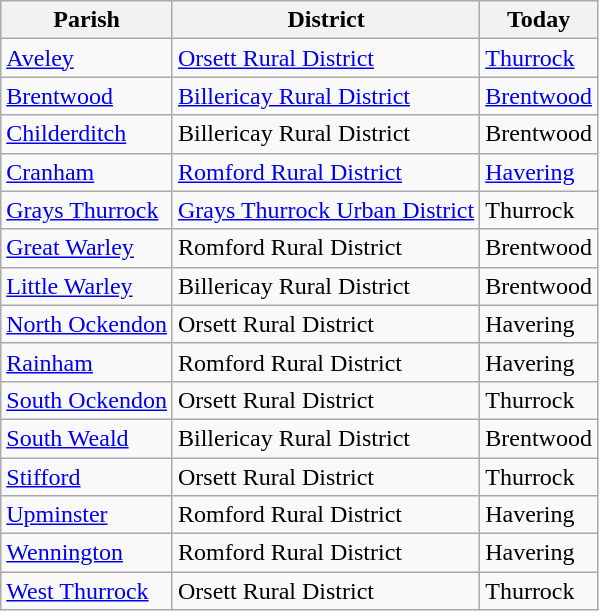<table class="wikitable">
<tr>
<th>Parish</th>
<th>District</th>
<th>Today</th>
</tr>
<tr>
<td><a href='#'>Aveley</a></td>
<td><a href='#'>Orsett Rural District</a></td>
<td><a href='#'>Thurrock</a></td>
</tr>
<tr>
<td><a href='#'>Brentwood</a></td>
<td><a href='#'>Billericay Rural District</a></td>
<td><a href='#'>Brentwood</a></td>
</tr>
<tr>
<td><a href='#'>Childerditch</a></td>
<td>Billericay Rural District</td>
<td>Brentwood</td>
</tr>
<tr>
<td><a href='#'>Cranham</a></td>
<td><a href='#'>Romford Rural District</a></td>
<td><a href='#'>Havering</a></td>
</tr>
<tr>
<td><a href='#'>Grays Thurrock</a></td>
<td><a href='#'>Grays Thurrock Urban District</a></td>
<td>Thurrock</td>
</tr>
<tr>
<td><a href='#'>Great Warley</a></td>
<td>Romford Rural District</td>
<td>Brentwood</td>
</tr>
<tr>
<td><a href='#'>Little Warley</a></td>
<td>Billericay Rural District</td>
<td>Brentwood</td>
</tr>
<tr>
<td><a href='#'>North Ockendon</a></td>
<td>Orsett Rural District</td>
<td>Havering</td>
</tr>
<tr>
<td><a href='#'>Rainham</a></td>
<td>Romford Rural District</td>
<td>Havering</td>
</tr>
<tr>
<td><a href='#'>South Ockendon</a></td>
<td>Orsett Rural District</td>
<td>Thurrock</td>
</tr>
<tr>
<td><a href='#'>South Weald</a></td>
<td>Billericay Rural District</td>
<td>Brentwood</td>
</tr>
<tr>
<td><a href='#'>Stifford</a></td>
<td>Orsett Rural District</td>
<td>Thurrock</td>
</tr>
<tr>
<td><a href='#'>Upminster</a></td>
<td>Romford Rural District</td>
<td>Havering</td>
</tr>
<tr>
<td><a href='#'>Wennington</a></td>
<td>Romford Rural District</td>
<td>Havering</td>
</tr>
<tr>
<td><a href='#'>West Thurrock</a></td>
<td>Orsett Rural District</td>
<td>Thurrock</td>
</tr>
</table>
